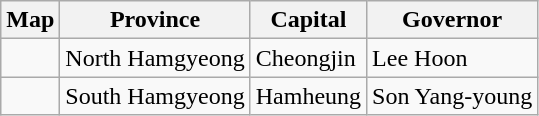<table class="wikitable">
<tr>
<th>Map</th>
<th>Province</th>
<th>Capital</th>
<th>Governor</th>
</tr>
<tr>
<td></td>
<td>North Hamgyeong</td>
<td>Cheongjin</td>
<td>Lee Hoon</td>
</tr>
<tr>
<td></td>
<td>South Hamgyeong</td>
<td>Hamheung</td>
<td>Son Yang-young</td>
</tr>
</table>
